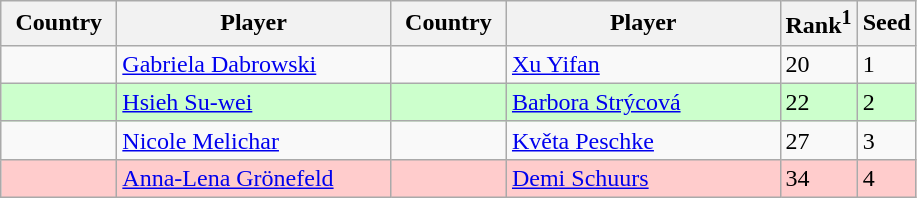<table class="sortable wikitable">
<tr>
<th width="70">Country</th>
<th width="175">Player</th>
<th width="70">Country</th>
<th width="175">Player</th>
<th>Rank<sup>1</sup></th>
<th>Seed</th>
</tr>
<tr>
<td></td>
<td><a href='#'>Gabriela Dabrowski</a></td>
<td></td>
<td><a href='#'>Xu Yifan</a></td>
<td>20</td>
<td>1</td>
</tr>
<tr bgcolor=#cfc>
<td></td>
<td><a href='#'>Hsieh Su-wei</a></td>
<td></td>
<td><a href='#'>Barbora Strýcová</a></td>
<td>22</td>
<td>2</td>
</tr>
<tr>
<td></td>
<td><a href='#'>Nicole Melichar</a></td>
<td></td>
<td><a href='#'>Květa Peschke</a></td>
<td>27</td>
<td>3</td>
</tr>
<tr bgcolor=#fcc>
<td></td>
<td><a href='#'>Anna-Lena Grönefeld</a></td>
<td></td>
<td><a href='#'>Demi Schuurs</a></td>
<td>34</td>
<td>4</td>
</tr>
</table>
